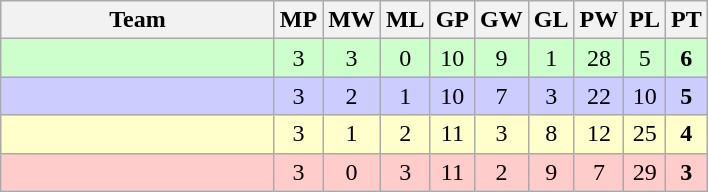<table class=wikitable style="text-align:center">
<tr>
<th width=175>Team</th>
<th width=20>MP</th>
<th width=20>MW</th>
<th width=20>ML</th>
<th width=20>GP</th>
<th width=20>GW</th>
<th width=20>GL</th>
<th width=20>PW</th>
<th width=20>PL</th>
<th width=20>PT</th>
</tr>
<tr style="background-color:#ccffcc;">
<td style="text-align:left;"></td>
<td>3</td>
<td>3</td>
<td>0</td>
<td>10</td>
<td>9</td>
<td>1</td>
<td>28</td>
<td>5</td>
<td><strong>6</strong></td>
</tr>
<tr style="background-color:#ccccff;">
<td style="text-align:left;"></td>
<td>3</td>
<td>2</td>
<td>1</td>
<td>10</td>
<td>7</td>
<td>3</td>
<td>22</td>
<td>10</td>
<td><strong>5</strong></td>
</tr>
<tr style="background-color:#ffffcc;">
<td style="text-align:left;"></td>
<td>3</td>
<td>1</td>
<td>2</td>
<td>11</td>
<td>3</td>
<td>8</td>
<td>12</td>
<td>25</td>
<td><strong>4</strong></td>
</tr>
<tr style="background-color:#ffcccc;">
<td style="text-align:left;"></td>
<td>3</td>
<td>0</td>
<td>3</td>
<td>11</td>
<td>2</td>
<td>9</td>
<td>7</td>
<td>29</td>
<td><strong>3</strong></td>
</tr>
</table>
